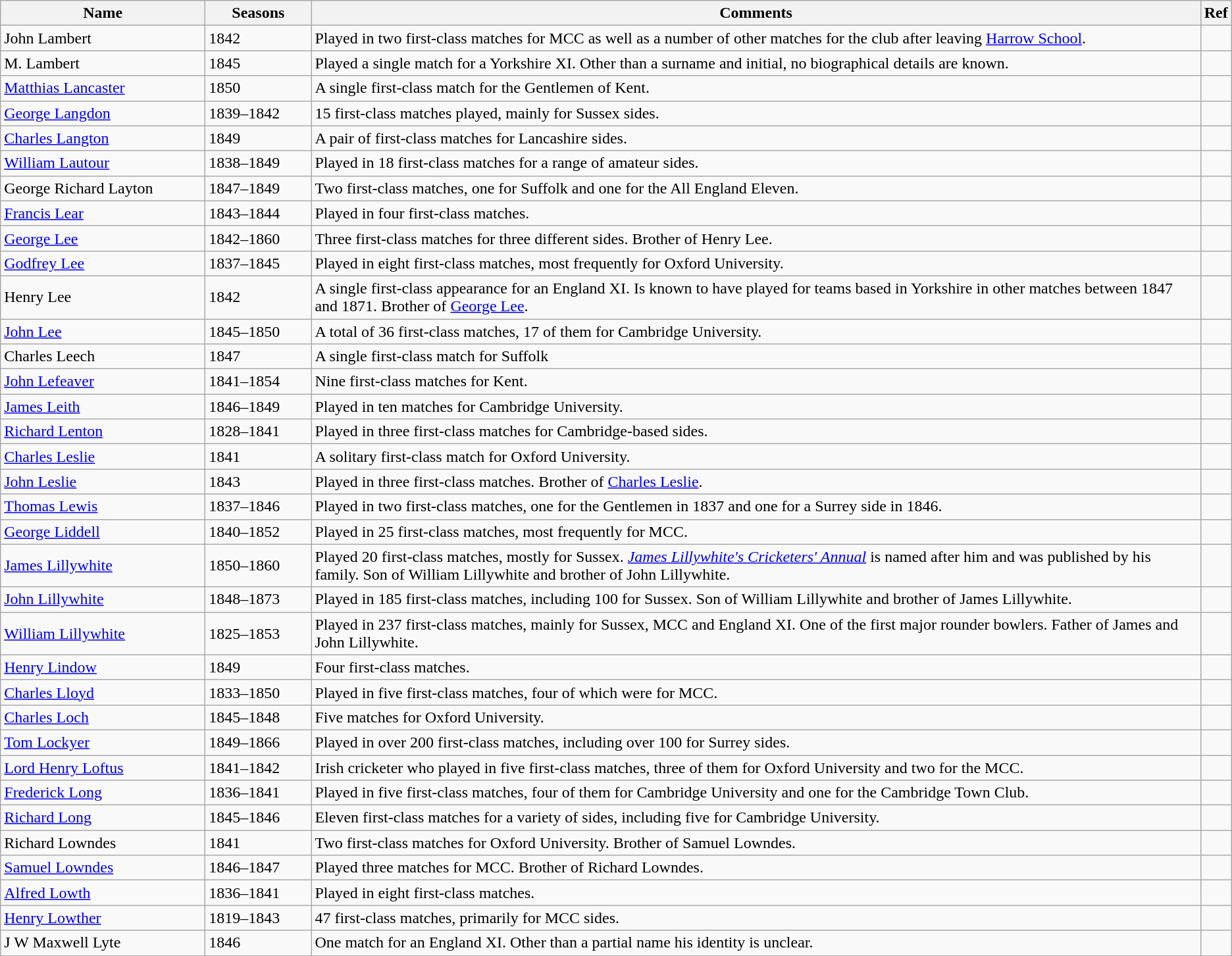<table class="wikitable">
<tr>
<th style="width:200px">Name</th>
<th style="width: 100px">Seasons</th>
<th>Comments</th>
<th>Ref</th>
</tr>
<tr>
<td>John Lambert</td>
<td>1842</td>
<td>Played in two first-class matches for MCC as well as a number of other matches for the club after leaving <a href='#'>Harrow School</a>.</td>
<td></td>
</tr>
<tr>
<td>M. Lambert</td>
<td>1845</td>
<td>Played a single match for a Yorkshire XI. Other than a surname and initial, no biographical details are known.</td>
<td></td>
</tr>
<tr>
<td><a href='#'>Matthias Lancaster</a></td>
<td>1850</td>
<td>A single first-class match for the Gentlemen of Kent.</td>
<td></td>
</tr>
<tr>
<td><a href='#'>George Langdon</a></td>
<td>1839–1842</td>
<td>15 first-class matches played, mainly for Sussex sides.</td>
<td></td>
</tr>
<tr>
<td><a href='#'>Charles Langton</a></td>
<td>1849</td>
<td>A pair of first-class matches for Lancashire sides.</td>
<td></td>
</tr>
<tr>
<td><a href='#'>William Lautour</a></td>
<td>1838–1849</td>
<td>Played in 18 first-class matches for a range of amateur sides.</td>
<td></td>
</tr>
<tr>
<td>George Richard Layton</td>
<td>1847–1849</td>
<td>Two first-class matches, one for Suffolk and one for the All England Eleven.</td>
<td></td>
</tr>
<tr>
<td><a href='#'>Francis Lear</a></td>
<td>1843–1844</td>
<td>Played in four first-class matches.</td>
<td></td>
</tr>
<tr>
<td><a href='#'>George Lee</a></td>
<td>1842–1860</td>
<td>Three first-class matches for three different sides. Brother of Henry Lee.</td>
<td></td>
</tr>
<tr>
<td><a href='#'>Godfrey Lee</a></td>
<td>1837–1845</td>
<td>Played in eight first-class matches, most frequently for Oxford University.</td>
<td></td>
</tr>
<tr>
<td>Henry Lee</td>
<td>1842</td>
<td>A single first-class appearance for an England XI. Is known to have played for teams based in Yorkshire in other matches between 1847 and 1871. Brother of <a href='#'>George Lee</a>.</td>
<td></td>
</tr>
<tr>
<td><a href='#'>John Lee</a></td>
<td>1845–1850</td>
<td>A total of 36 first-class matches, 17 of them for Cambridge University.</td>
<td></td>
</tr>
<tr>
<td>Charles Leech</td>
<td>1847</td>
<td>A single first-class match for Suffolk</td>
<td></td>
</tr>
<tr>
<td><a href='#'>John Lefeaver</a></td>
<td>1841–1854</td>
<td>Nine first-class matches for Kent.</td>
<td></td>
</tr>
<tr>
<td><a href='#'>James Leith</a></td>
<td>1846–1849</td>
<td>Played in ten matches for Cambridge University.</td>
<td></td>
</tr>
<tr>
<td><a href='#'>Richard Lenton</a></td>
<td>1828–1841</td>
<td>Played in three first-class matches for Cambridge-based sides.</td>
<td></td>
</tr>
<tr>
<td><a href='#'>Charles Leslie</a></td>
<td>1841</td>
<td>A solitary first-class match for Oxford University.</td>
<td></td>
</tr>
<tr>
<td><a href='#'>John Leslie</a></td>
<td>1843</td>
<td>Played in three first-class matches. Brother of <a href='#'>Charles Leslie</a>.</td>
<td></td>
</tr>
<tr>
<td><a href='#'>Thomas Lewis</a></td>
<td>1837–1846</td>
<td>Played in two first-class matches, one for the Gentlemen in 1837 and one for a Surrey side in 1846.</td>
<td></td>
</tr>
<tr>
<td><a href='#'>George Liddell</a></td>
<td>1840–1852</td>
<td>Played in 25 first-class matches, most frequently for MCC.</td>
<td></td>
</tr>
<tr>
<td><a href='#'>James Lillywhite</a></td>
<td>1850–1860</td>
<td>Played 20 first-class matches, mostly for Sussex. <em><a href='#'>James Lillywhite's Cricketers' Annual</a></em> is named after him and was published by his family. Son of William Lillywhite and brother of John Lillywhite.</td>
<td></td>
</tr>
<tr>
<td><a href='#'>John Lillywhite</a></td>
<td>1848–1873</td>
<td>Played in 185 first-class matches, including 100 for Sussex. Son of William Lillywhite and brother of James Lillywhite.</td>
<td></td>
</tr>
<tr>
<td><a href='#'>William Lillywhite</a></td>
<td>1825–1853</td>
<td>Played in 237 first-class matches, mainly for Sussex, MCC and England XI. One of the first major rounder bowlers. Father of James and John Lillywhite.</td>
<td></td>
</tr>
<tr>
<td><a href='#'>Henry Lindow</a></td>
<td>1849</td>
<td>Four first-class matches.</td>
<td></td>
</tr>
<tr>
<td><a href='#'>Charles Lloyd</a></td>
<td>1833–1850</td>
<td>Played in five first-class matches, four of which were for MCC.</td>
<td></td>
</tr>
<tr>
<td><a href='#'>Charles Loch</a></td>
<td>1845–1848</td>
<td>Five matches for Oxford University.</td>
<td></td>
</tr>
<tr>
<td><a href='#'>Tom Lockyer</a></td>
<td>1849–1866</td>
<td>Played in over 200 first-class matches, including over 100 for Surrey sides.</td>
<td></td>
</tr>
<tr>
<td><a href='#'>Lord Henry Loftus</a></td>
<td>1841–1842</td>
<td>Irish cricketer who played in five first-class matches, three of them for Oxford University and two for the MCC.</td>
<td></td>
</tr>
<tr>
<td><a href='#'>Frederick Long</a></td>
<td>1836–1841</td>
<td>Played in five first-class matches, four of them for Cambridge University and one for the Cambridge Town Club.</td>
<td></td>
</tr>
<tr>
<td><a href='#'>Richard Long</a></td>
<td>1845–1846</td>
<td>Eleven first-class matches for a variety of sides, including five for Cambridge University.</td>
<td></td>
</tr>
<tr>
<td>Richard Lowndes</td>
<td>1841</td>
<td>Two first-class matches for Oxford University. Brother of Samuel Lowndes.</td>
<td></td>
</tr>
<tr>
<td><a href='#'>Samuel Lowndes</a></td>
<td>1846–1847</td>
<td>Played three matches for MCC. Brother of Richard Lowndes.</td>
<td></td>
</tr>
<tr>
<td><a href='#'>Alfred Lowth</a></td>
<td>1836–1841</td>
<td>Played in eight first-class matches.</td>
<td></td>
</tr>
<tr>
<td><a href='#'>Henry Lowther</a></td>
<td>1819–1843</td>
<td>47 first-class matches, primarily for MCC sides.</td>
<td></td>
</tr>
<tr>
<td>J W Maxwell Lyte</td>
<td>1846</td>
<td>One match for an England XI. Other than a partial name his identity is unclear.</td>
<td></td>
</tr>
<tr>
</tr>
</table>
